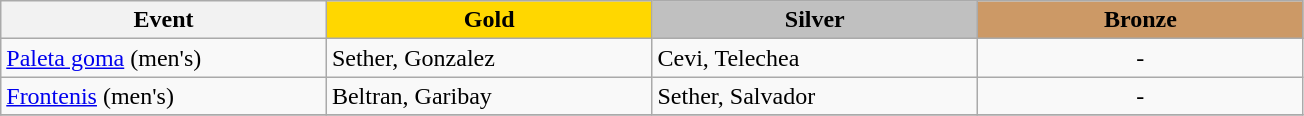<table class="wikitable" style="max-width: 23cm; width: 100%">
<tr>
<th scope="col">Event</th>
<th scope="col" style="background-color:gold; width:25%">Gold</th>
<th scope="col" style="background-color:silver; width:25%; width:25%">Silver</th>
<th scope="col" style="background-color:#cc9966; width:25%">Bronze</th>
</tr>
<tr>
<td><a href='#'>Paleta goma</a> (men's)</td>
<td> Sether, Gonzalez</td>
<td> Cevi, Telechea</td>
<td align=center>-</td>
</tr>
<tr>
<td><a href='#'>Frontenis</a> (men's)</td>
<td> Beltran, Garibay</td>
<td> Sether, Salvador</td>
<td align=center>-</td>
</tr>
<tr>
</tr>
</table>
